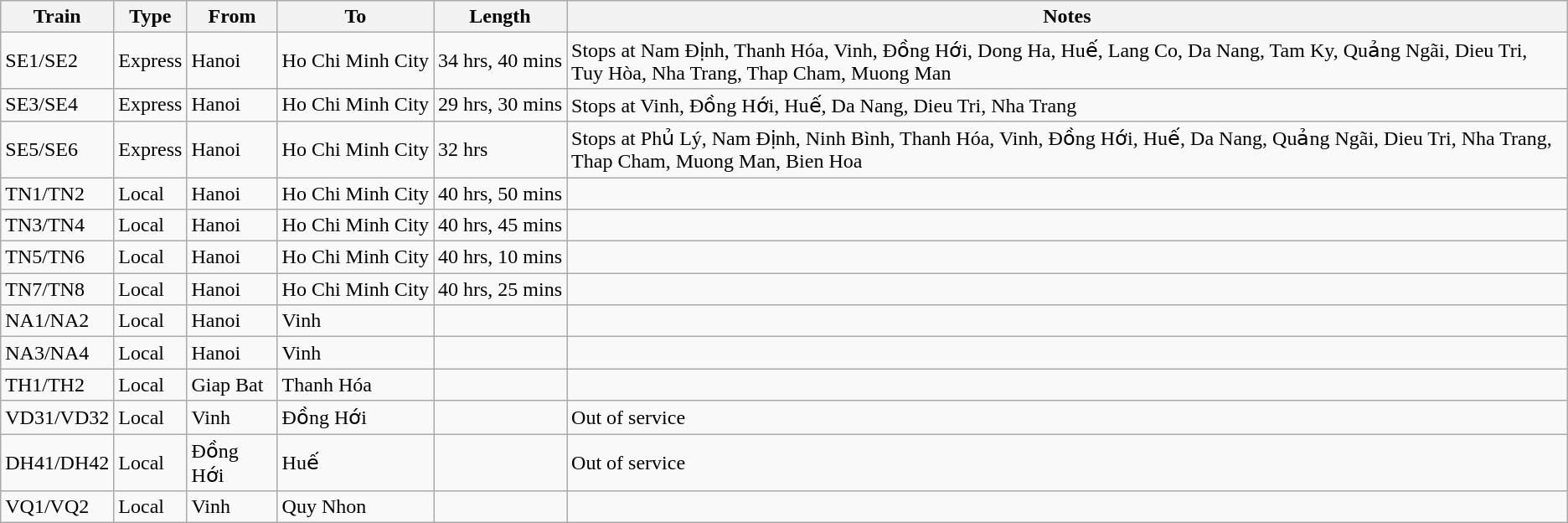<table class="wikitable">
<tr>
<th>Train</th>
<th>Type</th>
<th>From</th>
<th>To</th>
<th>Length</th>
<th>Notes</th>
</tr>
<tr>
<td>SE1/SE2</td>
<td>Express</td>
<td>Hanoi</td>
<td>Ho Chi Minh City</td>
<td>34 hrs, 40 mins</td>
<td>Stops at Nam Định, Thanh Hóa, Vinh, Đồng Hới, Dong Ha, Huế, Lang Co, Da Nang, Tam Ky, Quảng Ngãi, Dieu Tri, Tuy Hòa, Nha Trang, Thap Cham, Muong Man</td>
</tr>
<tr>
<td>SE3/SE4</td>
<td>Express</td>
<td>Hanoi</td>
<td style="white-space:nowrap">Ho Chi Minh City</td>
<td style="white-space:nowrap">29 hrs, 30 mins</td>
<td>Stops at Vinh, Đồng Hới, Huế, Da Nang, Dieu Tri, Nha Trang</td>
</tr>
<tr>
<td>SE5/SE6</td>
<td>Express</td>
<td>Hanoi</td>
<td>Ho Chi Minh City</td>
<td>32 hrs</td>
<td>Stops at Phủ Lý, Nam Định, Ninh Bình, Thanh Hóa, Vinh, Đồng Hới, Huế, Da Nang, Quảng Ngãi, Dieu Tri, Nha Trang, Thap Cham, Muong Man, Bien Hoa</td>
</tr>
<tr>
<td>TN1/TN2</td>
<td>Local</td>
<td>Hanoi</td>
<td>Ho Chi Minh City</td>
<td>40 hrs, 50 mins</td>
<td></td>
</tr>
<tr>
<td>TN3/TN4</td>
<td>Local</td>
<td>Hanoi</td>
<td>Ho Chi Minh City</td>
<td>40 hrs, 45 mins</td>
<td></td>
</tr>
<tr>
<td>TN5/TN6</td>
<td>Local</td>
<td>Hanoi</td>
<td>Ho Chi Minh City</td>
<td>40 hrs, 10 mins</td>
<td></td>
</tr>
<tr>
<td>TN7/TN8</td>
<td>Local</td>
<td>Hanoi</td>
<td>Ho Chi Minh City</td>
<td>40 hrs, 25 mins</td>
<td></td>
</tr>
<tr>
<td>NA1/NA2</td>
<td>Local</td>
<td>Hanoi</td>
<td>Vinh</td>
<td></td>
<td></td>
</tr>
<tr>
<td>NA3/NA4</td>
<td>Local</td>
<td>Hanoi</td>
<td>Vinh</td>
<td></td>
<td></td>
</tr>
<tr>
<td>TH1/TH2</td>
<td>Local</td>
<td style="white-space:nowrap">Giap Bat</td>
<td>Thanh Hóa</td>
<td></td>
<td></td>
</tr>
<tr>
<td>VD31/VD32</td>
<td>Local</td>
<td>Vinh</td>
<td>Đồng Hới</td>
<td></td>
<td>Out of service</td>
</tr>
<tr>
<td>DH41/DH42</td>
<td>Local</td>
<td>Đồng Hới</td>
<td>Huế</td>
<td></td>
<td>Out of service</td>
</tr>
<tr>
<td>VQ1/VQ2</td>
<td>Local</td>
<td>Vinh</td>
<td>Quy Nhon</td>
<td></td>
<td></td>
</tr>
</table>
